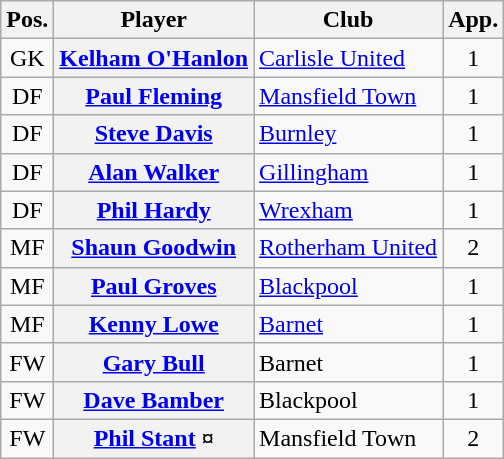<table class="wikitable plainrowheaders" style="text-align: left">
<tr>
<th scope=col>Pos.</th>
<th scope=col>Player</th>
<th scope=col>Club</th>
<th scope=col>App.</th>
</tr>
<tr>
<td style=text-align:center>GK</td>
<th scope=row><a href='#'>Kelham O'Hanlon</a></th>
<td><a href='#'>Carlisle United</a></td>
<td style=text-align:center>1</td>
</tr>
<tr>
<td style=text-align:center>DF</td>
<th scope=row><a href='#'>Paul Fleming</a></th>
<td><a href='#'>Mansfield Town</a></td>
<td style=text-align:center>1</td>
</tr>
<tr>
<td style=text-align:center>DF</td>
<th scope=row><a href='#'>Steve Davis</a></th>
<td><a href='#'>Burnley</a></td>
<td style=text-align:center>1</td>
</tr>
<tr>
<td style=text-align:center>DF</td>
<th scope=row><a href='#'>Alan Walker</a></th>
<td><a href='#'>Gillingham</a></td>
<td style=text-align:center>1</td>
</tr>
<tr>
<td style=text-align:center>DF</td>
<th scope=row><a href='#'>Phil Hardy</a></th>
<td><a href='#'>Wrexham</a></td>
<td style=text-align:center>1</td>
</tr>
<tr>
<td style=text-align:center>MF</td>
<th scope=row><a href='#'>Shaun Goodwin</a></th>
<td><a href='#'>Rotherham United</a></td>
<td style=text-align:center>2</td>
</tr>
<tr>
<td style=text-align:center>MF</td>
<th scope=row><a href='#'>Paul Groves</a></th>
<td><a href='#'>Blackpool</a></td>
<td style=text-align:center>1</td>
</tr>
<tr>
<td style=text-align:center>MF</td>
<th scope=row><a href='#'>Kenny Lowe</a></th>
<td><a href='#'>Barnet</a></td>
<td style=text-align:center>1</td>
</tr>
<tr>
<td style=text-align:center>FW</td>
<th scope=row><a href='#'>Gary Bull</a></th>
<td>Barnet</td>
<td style=text-align:center>1</td>
</tr>
<tr>
<td style=text-align:center>FW</td>
<th scope=row><a href='#'>Dave Bamber</a></th>
<td>Blackpool</td>
<td style=text-align:center>1</td>
</tr>
<tr>
<td style=text-align:center>FW</td>
<th scope=row><a href='#'>Phil Stant</a> ¤</th>
<td>Mansfield Town</td>
<td style=text-align:center>2</td>
</tr>
</table>
